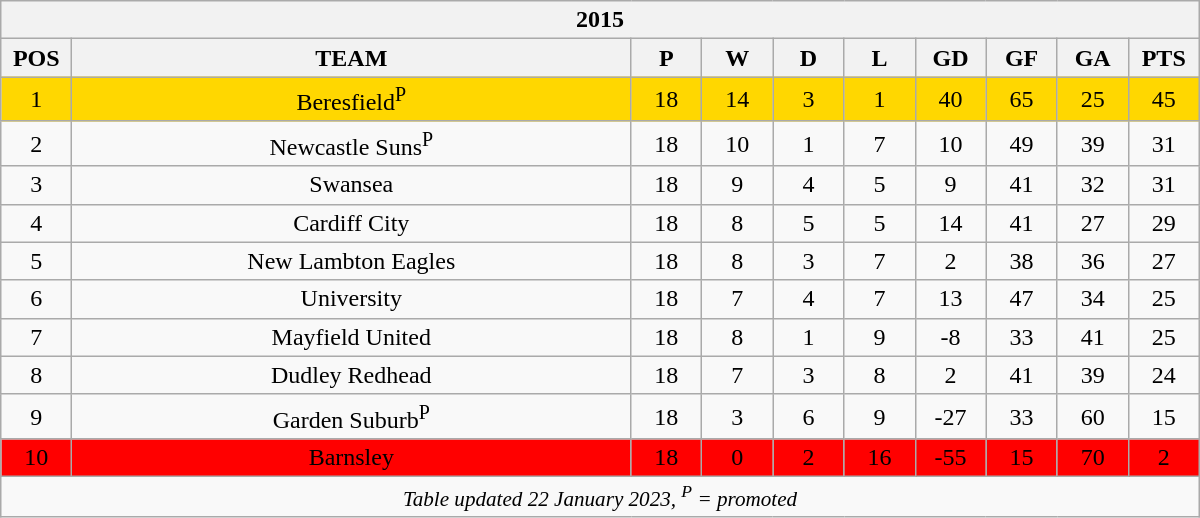<table class="wikitable collapsible collapsed" style="text-align:center; min-width:50em; margin: 1em auto 1em auto;">
<tr>
<th colspan=10>2015</th>
</tr>
<tr>
<th scope="col" width="40px">POS</th>
<th scope="col">TEAM</th>
<th scope="col" width="40px">P</th>
<th scope="col" width="40px">W</th>
<th scope="col" width="40px">D</th>
<th scope="col" width="40px">L</th>
<th scope="col" width="40px">GD</th>
<th scope="col" width="40px">GF</th>
<th scope="col" width="40px">GA</th>
<th scope="col" width="40px">PTS</th>
</tr>
<tr style="background: gold;">
<td>1</td>
<td>Beresfield<sup>P</sup></td>
<td>18</td>
<td>14</td>
<td>3</td>
<td>1</td>
<td>40</td>
<td>65</td>
<td>25</td>
<td>45</td>
</tr>
<tr>
<td>2</td>
<td>Newcastle Suns<sup>P</sup></td>
<td>18</td>
<td>10</td>
<td>1</td>
<td>7</td>
<td>10</td>
<td>49</td>
<td>39</td>
<td>31</td>
</tr>
<tr>
<td>3</td>
<td>Swansea</td>
<td>18</td>
<td>9</td>
<td>4</td>
<td>5</td>
<td>9</td>
<td>41</td>
<td>32</td>
<td>31</td>
</tr>
<tr>
<td>4</td>
<td>Cardiff City</td>
<td>18</td>
<td>8</td>
<td>5</td>
<td>5</td>
<td>14</td>
<td>41</td>
<td>27</td>
<td>29</td>
</tr>
<tr>
<td>5</td>
<td>New Lambton Eagles</td>
<td>18</td>
<td>8</td>
<td>3</td>
<td>7</td>
<td>2</td>
<td>38</td>
<td>36</td>
<td>27</td>
</tr>
<tr>
<td>6</td>
<td>University</td>
<td>18</td>
<td>7</td>
<td>4</td>
<td>7</td>
<td>13</td>
<td>47</td>
<td>34</td>
<td>25</td>
</tr>
<tr>
<td>7</td>
<td>Mayfield United</td>
<td>18</td>
<td>8</td>
<td>1</td>
<td>9</td>
<td>-8</td>
<td>33</td>
<td>41</td>
<td>25</td>
</tr>
<tr>
<td>8</td>
<td>Dudley Redhead</td>
<td>18</td>
<td>7</td>
<td>3</td>
<td>8</td>
<td>2</td>
<td>41</td>
<td>39</td>
<td>24</td>
</tr>
<tr>
<td>9</td>
<td>Garden Suburb<sup>P</sup></td>
<td>18</td>
<td>3</td>
<td>6</td>
<td>9</td>
<td>-27</td>
<td>33</td>
<td>60</td>
<td>15</td>
</tr>
<tr style="background: red;">
<td>10</td>
<td>Barnsley</td>
<td>18</td>
<td>0</td>
<td>2</td>
<td>16</td>
<td>-55</td>
<td>15</td>
<td>70</td>
<td>2</td>
</tr>
<tr>
<td colspan=10 style="font-size:88%"><em>Table updated 22 January 2023, <sup>P</sup> = promoted</em></td>
</tr>
</table>
